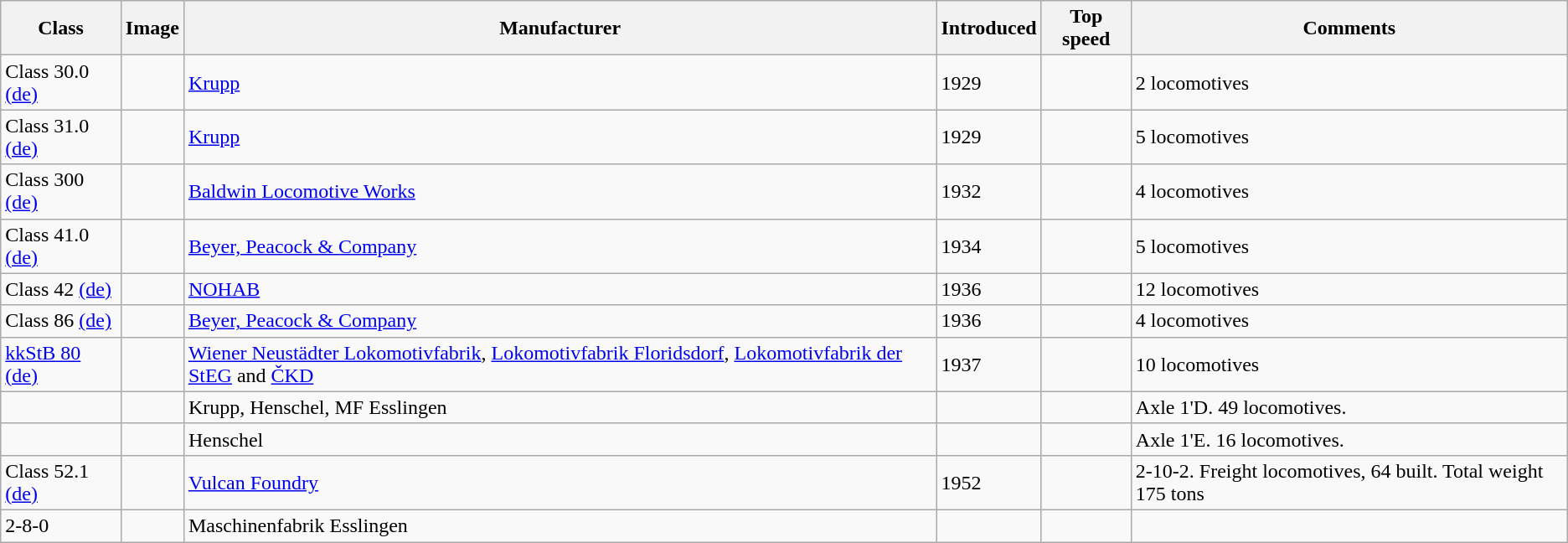<table class="wikitable sortable">
<tr>
<th>Class</th>
<th>Image</th>
<th>Manufacturer</th>
<th>Introduced</th>
<th>Top speed</th>
<th>Comments</th>
</tr>
<tr>
<td>Class 30.0 <a href='#'>(de)</a></td>
<td></td>
<td><a href='#'>Krupp</a></td>
<td>1929</td>
<td></td>
<td>2 locomotives</td>
</tr>
<tr>
<td>Class 31.0 <a href='#'>(de)</a></td>
<td></td>
<td><a href='#'>Krupp</a></td>
<td>1929</td>
<td></td>
<td>5 locomotives</td>
</tr>
<tr>
<td>Class 300 <a href='#'>(de)</a></td>
<td></td>
<td><a href='#'>Baldwin Locomotive Works</a></td>
<td>1932</td>
<td></td>
<td>4 locomotives</td>
</tr>
<tr>
<td>Class 41.0 <a href='#'>(de)</a></td>
<td></td>
<td><a href='#'>Beyer, Peacock & Company</a></td>
<td>1934</td>
<td></td>
<td>5 locomotives</td>
</tr>
<tr>
<td>Class 42 <a href='#'>(de)</a></td>
<td></td>
<td><a href='#'>NOHAB</a></td>
<td>1936</td>
<td></td>
<td>12 locomotives</td>
</tr>
<tr>
<td>Class 86 <a href='#'>(de)</a></td>
<td></td>
<td><a href='#'>Beyer, Peacock & Company</a></td>
<td>1936</td>
<td></td>
<td>4 locomotives</td>
</tr>
<tr>
<td><a href='#'>kkStB 80</a> <a href='#'>(de)</a></td>
<td></td>
<td><a href='#'>Wiener Neustädter Lokomotivfabrik</a>, <a href='#'>Lokomotivfabrik Floridsdorf</a>, <a href='#'>Lokomotivfabrik der StEG</a> and <a href='#'>ČKD</a></td>
<td>1937</td>
<td></td>
<td>10 locomotives</td>
</tr>
<tr>
<td></td>
<td></td>
<td>Krupp, Henschel, MF Esslingen</td>
<td></td>
<td></td>
<td>Axle 1'D. 49 locomotives.</td>
</tr>
<tr>
<td></td>
<td></td>
<td>Henschel</td>
<td></td>
<td></td>
<td>Axle 1'E. 16 locomotives.</td>
</tr>
<tr>
<td>Class 52.1 <a href='#'>(de)</a></td>
<td></td>
<td><a href='#'>Vulcan Foundry</a></td>
<td>1952</td>
<td></td>
<td>2-10-2. Freight locomotives, 64 built. Total weight 175 tons</td>
</tr>
<tr>
<td>2-8-0</td>
<td></td>
<td>Maschinenfabrik Esslingen</td>
<td></td>
<td></td>
<td></td>
</tr>
</table>
